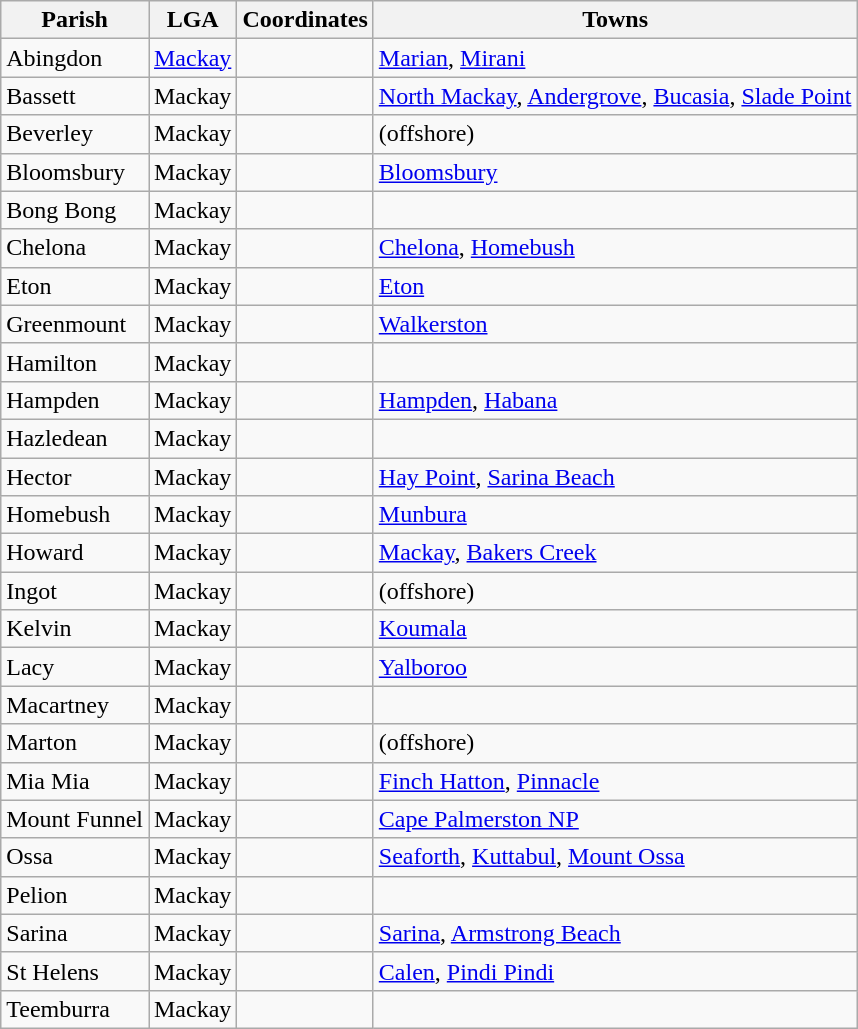<table class="wikitable sortable">
<tr>
<th>Parish</th>
<th>LGA</th>
<th>Coordinates</th>
<th>Towns</th>
</tr>
<tr>
<td>Abingdon</td>
<td><a href='#'>Mackay</a></td>
<td></td>
<td><a href='#'>Marian</a>, <a href='#'>Mirani</a></td>
</tr>
<tr>
<td>Bassett</td>
<td>Mackay</td>
<td></td>
<td><a href='#'>North Mackay</a>, <a href='#'>Andergrove</a>, <a href='#'>Bucasia</a>, <a href='#'>Slade Point</a></td>
</tr>
<tr>
<td>Beverley</td>
<td>Mackay</td>
<td></td>
<td>(offshore)</td>
</tr>
<tr>
<td>Bloomsbury</td>
<td>Mackay</td>
<td></td>
<td><a href='#'>Bloomsbury</a></td>
</tr>
<tr>
<td>Bong Bong</td>
<td>Mackay</td>
<td></td>
<td></td>
</tr>
<tr>
<td>Chelona</td>
<td>Mackay</td>
<td></td>
<td><a href='#'>Chelona</a>, <a href='#'>Homebush</a></td>
</tr>
<tr>
<td>Eton</td>
<td>Mackay</td>
<td></td>
<td><a href='#'>Eton</a></td>
</tr>
<tr>
<td>Greenmount</td>
<td>Mackay</td>
<td></td>
<td><a href='#'>Walkerston</a></td>
</tr>
<tr>
<td>Hamilton</td>
<td>Mackay</td>
<td></td>
<td></td>
</tr>
<tr>
<td>Hampden</td>
<td>Mackay</td>
<td></td>
<td><a href='#'>Hampden</a>, <a href='#'>Habana</a></td>
</tr>
<tr>
<td>Hazledean</td>
<td>Mackay</td>
<td></td>
<td></td>
</tr>
<tr>
<td>Hector</td>
<td>Mackay</td>
<td></td>
<td><a href='#'>Hay Point</a>, <a href='#'>Sarina Beach</a></td>
</tr>
<tr>
<td>Homebush</td>
<td>Mackay</td>
<td></td>
<td><a href='#'>Munbura</a></td>
</tr>
<tr>
<td>Howard</td>
<td>Mackay</td>
<td></td>
<td><a href='#'>Mackay</a>, <a href='#'>Bakers Creek</a></td>
</tr>
<tr>
<td>Ingot</td>
<td>Mackay</td>
<td></td>
<td>(offshore)</td>
</tr>
<tr>
<td>Kelvin</td>
<td>Mackay</td>
<td></td>
<td><a href='#'>Koumala</a></td>
</tr>
<tr>
<td>Lacy</td>
<td>Mackay</td>
<td></td>
<td><a href='#'>Yalboroo</a></td>
</tr>
<tr>
<td>Macartney</td>
<td>Mackay</td>
<td></td>
<td></td>
</tr>
<tr>
<td>Marton</td>
<td>Mackay</td>
<td></td>
<td>(offshore)</td>
</tr>
<tr>
<td>Mia Mia</td>
<td>Mackay</td>
<td></td>
<td><a href='#'>Finch Hatton</a>, <a href='#'>Pinnacle</a></td>
</tr>
<tr>
<td>Mount Funnel</td>
<td>Mackay</td>
<td></td>
<td><a href='#'>Cape Palmerston NP</a></td>
</tr>
<tr>
<td>Ossa</td>
<td>Mackay</td>
<td></td>
<td><a href='#'>Seaforth</a>, <a href='#'>Kuttabul</a>, <a href='#'>Mount Ossa</a></td>
</tr>
<tr>
<td>Pelion</td>
<td>Mackay</td>
<td></td>
<td></td>
</tr>
<tr>
<td>Sarina</td>
<td>Mackay</td>
<td></td>
<td><a href='#'>Sarina</a>, <a href='#'>Armstrong Beach</a></td>
</tr>
<tr>
<td>St Helens</td>
<td>Mackay</td>
<td></td>
<td><a href='#'>Calen</a>, <a href='#'>Pindi Pindi</a></td>
</tr>
<tr>
<td>Teemburra</td>
<td>Mackay</td>
<td></td>
<td></td>
</tr>
</table>
